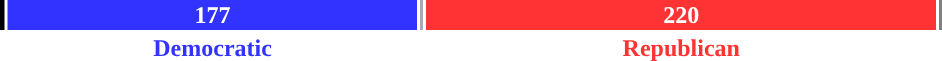<table style="width:50%">
<tr>
<td scope="row" colspan="4" style="text-align:center"></td>
</tr>
<tr style="text-align:center;">
<td style="background:#000; width:0.5%"></td>
<td scope="row" style="background:#33F; width:44.25%; color:white"><strong>177</strong></td>
<td scope="row" style="background:#AAA; width:0.25%"></td>
<td style="background:#F33; width:55.25%; color:white"><strong>220</strong></td>
<td style="background:Grey; width:0.25%"></td>
</tr>
<tr style="text-align:center;">
<td style="color:#000"></td>
<td scope="row" style="color:#33F"><strong>Democratic</strong></td>
<td scope="row" style="color:#AAA"></td>
<td style="color:#F33"><strong>Republican</strong></td>
<td></td>
</tr>
</table>
